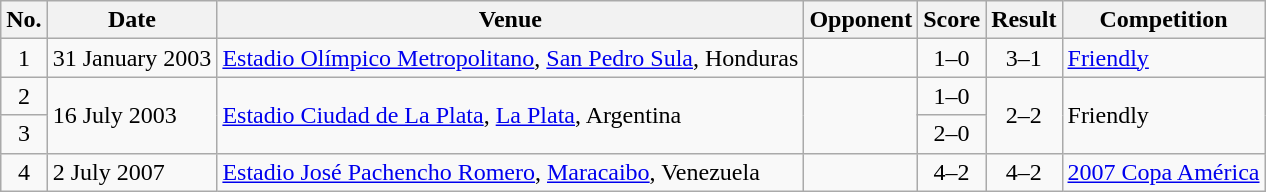<table class="wikitable sortable">
<tr>
<th scope="col">No.</th>
<th scope="col">Date</th>
<th scope="col">Venue</th>
<th scope="col">Opponent</th>
<th scope="col">Score</th>
<th scope="col">Result</th>
<th scope="col">Competition</th>
</tr>
<tr>
<td style="text-align:center">1</td>
<td>31 January 2003</td>
<td><a href='#'>Estadio Olímpico Metropolitano</a>, <a href='#'>San Pedro Sula</a>, Honduras</td>
<td></td>
<td style="text-align:center">1–0</td>
<td style="text-align:center">3–1</td>
<td><a href='#'>Friendly</a></td>
</tr>
<tr>
<td style="text-align:center">2</td>
<td rowspan="2">16 July 2003</td>
<td rowspan="2"><a href='#'>Estadio Ciudad de La Plata</a>, <a href='#'>La Plata</a>, Argentina</td>
<td rowspan="2"></td>
<td style="text-align:center">1–0</td>
<td rowspan="2" style="text-align:center">2–2</td>
<td rowspan="2">Friendly</td>
</tr>
<tr>
<td style="text-align:center">3</td>
<td style="text-align:center">2–0</td>
</tr>
<tr>
<td style="text-align:center">4</td>
<td>2 July 2007</td>
<td><a href='#'>Estadio José Pachencho Romero</a>, <a href='#'>Maracaibo</a>, Venezuela</td>
<td></td>
<td style="text-align:center">4–2</td>
<td style="text-align:center">4–2</td>
<td><a href='#'>2007 Copa América</a></td>
</tr>
</table>
